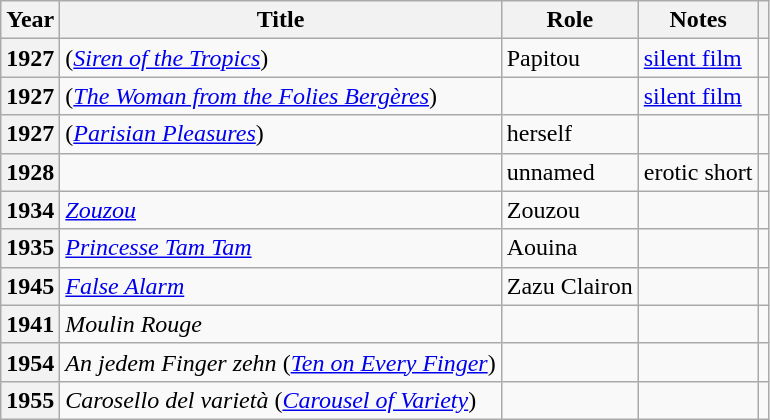<table class="wikitable sortable">
<tr>
<th scope="col">Year</th>
<th scope="col">Title</th>
<th scope="col">Role</th>
<th scope="col" class="unsortable">Notes</th>
<th scope="col" class="unsortable"></th>
</tr>
<tr>
<th scope=row>1927</th>
<td> (<em><a href='#'>Siren of the Tropics</a></em>)</td>
<td>Papitou</td>
<td><a href='#'>silent film</a></td>
<td align="center"></td>
</tr>
<tr>
<th scope=row>1927</th>
<td> (<em><a href='#'>The Woman from the Folies Bergères</a></em>)</td>
<td></td>
<td><a href='#'>silent film</a></td>
<td align="center"></td>
</tr>
<tr>
<th scope=row>1927</th>
<td> (<em><a href='#'>Parisian Pleasures</a></em>)</td>
<td>herself</td>
<td></td>
<td align="center"></td>
</tr>
<tr>
<th scope=row>1928</th>
<td></td>
<td>unnamed</td>
<td>erotic short</td>
<td align="center"></td>
</tr>
<tr>
<th scope=row>1934</th>
<td><em><a href='#'>Zouzou</a></em></td>
<td>Zouzou</td>
<td></td>
<td align="center"></td>
</tr>
<tr>
<th scope=row>1935</th>
<td><em><a href='#'>Princesse Tam Tam</a></em></td>
<td>Aouina</td>
<td></td>
<td align="center"></td>
</tr>
<tr>
<th scope=row>1945</th>
<td><em><a href='#'>False Alarm</a></em></td>
<td>Zazu Clairon</td>
<td></td>
<td align="center"></td>
</tr>
<tr>
<th scope=row>1941</th>
<td><em>Moulin Rouge</em></td>
<td></td>
<td></td>
<td align="center"></td>
</tr>
<tr>
<th scope=row>1954</th>
<td><em>An jedem Finger zehn</em> (<em><a href='#'>Ten on Every Finger</a></em>)</td>
<td></td>
<td></td>
<td align="center"></td>
</tr>
<tr>
<th scope=row>1955</th>
<td><em>Carosello del varietà</em> (<em><a href='#'>Carousel of Variety</a></em>)</td>
<td></td>
<td></td>
<td align="center"></td>
</tr>
</table>
